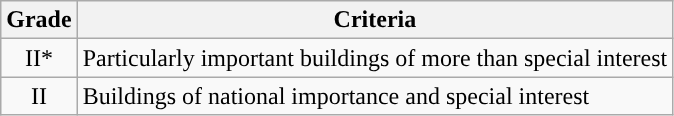<table class="wikitable">
<tr>
<th>Grade</th>
<th>Criteria</th>
</tr>
<tr>
<td align="center" >II*</td>
<td>Particularly important buildings of more than special interest</td>
</tr>
<tr>
<td align="center" >II</td>
<td>Buildings of national importance and special interest</td>
</tr>
</table>
